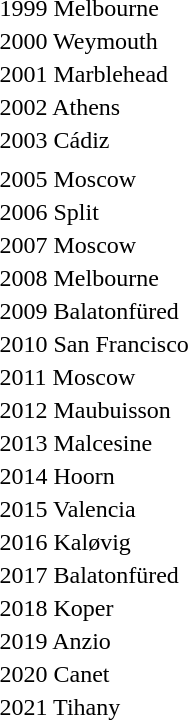<table>
<tr>
<td>1999 Melbourne</td>
<td></td>
<td></td>
<td></td>
<td></td>
</tr>
<tr>
<td>2000 Weymouth</td>
<td></td>
<td></td>
<td></td>
<td></td>
</tr>
<tr>
<td>2001 Marblehead</td>
<td></td>
<td></td>
<td></td>
<td></td>
</tr>
<tr>
<td>2002 Athens</td>
<td></td>
<td></td>
<td></td>
<td></td>
</tr>
<tr>
<td>2003 Cádiz</td>
<td></td>
<td></td>
<td></td>
<td></td>
</tr>
<tr>
<td></td>
<td></td>
<td></td>
<td></td>
<td></td>
</tr>
<tr>
<td>2005 Moscow</td>
<td></td>
<td></td>
<td></td>
<td></td>
</tr>
<tr>
<td>2006 Split</td>
<td></td>
<td></td>
<td></td>
<td></td>
</tr>
<tr>
<td>2007 Moscow</td>
<td></td>
<td></td>
<td></td>
<td></td>
</tr>
<tr>
<td>2008 Melbourne</td>
<td></td>
<td></td>
<td></td>
<td></td>
</tr>
<tr>
<td>2009 Balatonfüred</td>
<td></td>
<td></td>
<td></td>
<td></td>
</tr>
<tr>
<td>2010 San Francisco</td>
<td></td>
<td></td>
<td></td>
<td></td>
</tr>
<tr>
<td>2011 Moscow</td>
<td></td>
<td></td>
<td></td>
<td></td>
</tr>
<tr>
<td>2012 Maubuisson</td>
<td></td>
<td></td>
<td></td>
<td></td>
</tr>
<tr>
<td>2013 Malcesine</td>
<td></td>
<td></td>
<td></td>
<td></td>
</tr>
<tr>
<td>2014 Hoorn</td>
<td></td>
<td></td>
<td></td>
<td></td>
</tr>
<tr>
<td>2015 Valencia</td>
<td></td>
<td></td>
<td></td>
<td></td>
</tr>
<tr>
<td>2016 Kaløvig</td>
<td></td>
<td></td>
<td></td>
<td></td>
</tr>
<tr>
<td nowrap>2017 Balatonfüred</td>
<td></td>
<td></td>
<td></td>
<td></td>
</tr>
<tr>
<td nowrap>2018 Koper</td>
<td></td>
<td></td>
<td></td>
<td></td>
</tr>
<tr>
<td>2019 Anzio</td>
<td></td>
<td></td>
<td></td>
<td></td>
</tr>
<tr>
<td>2020 Canet</td>
<td></td>
<td></td>
<td></td>
<td></td>
</tr>
<tr>
<td>2021 Tihany</td>
<td></td>
<td></td>
<td></td>
<td></td>
</tr>
</table>
